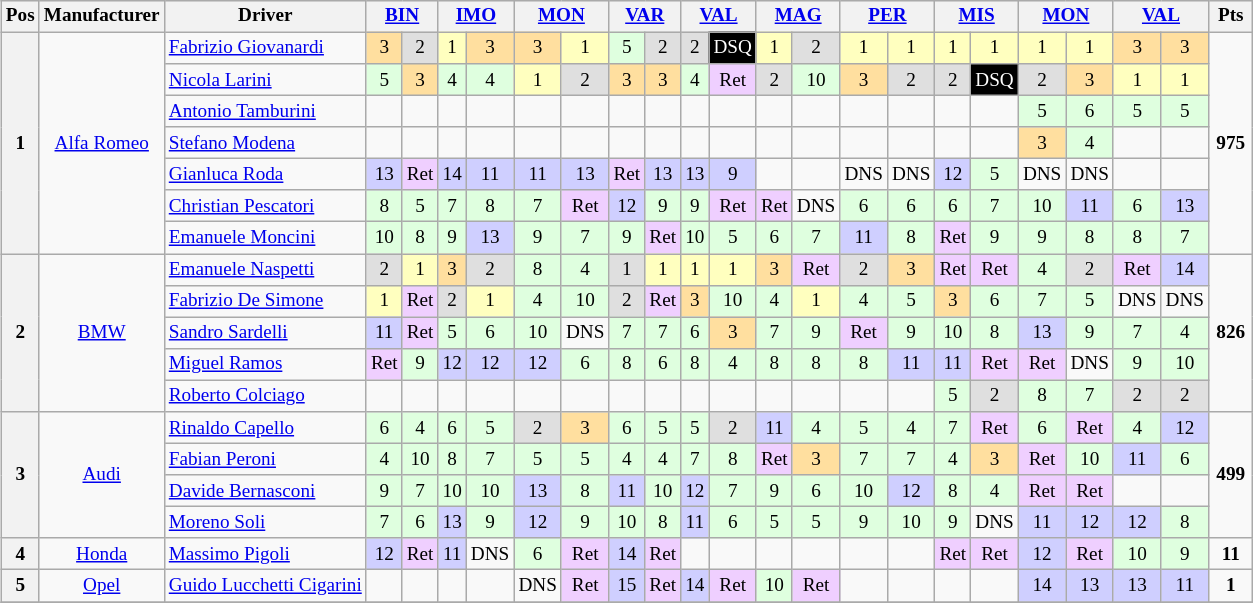<table>
<tr>
<td valign="top"><br><table align="left"| class="wikitable" style="font-size: 80%; text-align: center">
<tr>
<th>Pos</th>
<th>Manufacturer</th>
<th>Driver</th>
<th colspan=2><a href='#'>BIN</a><br></th>
<th colspan=2><a href='#'>IMO</a><br></th>
<th colspan=2><a href='#'>MON</a><br></th>
<th colspan=2><a href='#'>VAR</a><br></th>
<th colspan=2><a href='#'>VAL</a><br></th>
<th colspan=2><a href='#'>MAG</a><br></th>
<th colspan=2><a href='#'>PER</a><br></th>
<th colspan=2><a href='#'>MIS</a><br></th>
<th colspan=2><a href='#'>MON</a><br></th>
<th colspan=2><a href='#'>VAL</a><br></th>
<th valign="middle"> Pts </th>
</tr>
<tr>
<th rowspan=7>1</th>
<td rowspan=7> <a href='#'>Alfa Romeo</a></td>
<td align="left"> <a href='#'>Fabrizio Giovanardi</a></td>
<td style="background:#ffdf9f;">3</td>
<td style="background:#DFDFDF;">2</td>
<td style="background:#ffffbf;">1</td>
<td style="background:#ffdf9f;">3</td>
<td style="background:#ffdf9f;">3</td>
<td style="background:#ffffbf;">1</td>
<td style="background:#dfffdf;">5</td>
<td style="background:#DFDFDF;">2</td>
<td style="background:#DFDFDF;">2</td>
<td style="background:#000000; color:white;">DSQ</td>
<td style="background:#ffffbf;">1</td>
<td style="background:#DFDFDF;">2</td>
<td style="background:#ffffbf;">1</td>
<td style="background:#ffffbf;">1</td>
<td style="background:#ffffbf;">1</td>
<td style="background:#ffffbf;">1</td>
<td style="background:#ffffbf;">1</td>
<td style="background:#ffffbf;">1</td>
<td style="background:#ffdf9f;">3</td>
<td style="background:#ffdf9f;">3</td>
<td rowspan=7><strong>975</strong></td>
</tr>
<tr>
<td align="left"> <a href='#'>Nicola Larini</a></td>
<td style="background:#dfffdf;">5</td>
<td style="background:#ffdf9f;">3</td>
<td style="background:#dfffdf;">4</td>
<td style="background:#dfffdf;">4</td>
<td style="background:#ffffbf;">1</td>
<td style="background:#DFDFDF;">2</td>
<td style="background:#ffdf9f;">3</td>
<td style="background:#ffdf9f;">3</td>
<td style="background:#dfffdf;">4</td>
<td style="background:#efcfff;">Ret</td>
<td style="background:#DFDFDF;">2</td>
<td style="background:#dfffdf;">10</td>
<td style="background:#ffdf9f;">3</td>
<td style="background:#DFDFDF;">2</td>
<td style="background:#DFDFDF;">2</td>
<td style="background:#000000; color:white;">DSQ</td>
<td style="background:#DFDFDF;">2</td>
<td style="background:#ffdf9f;">3</td>
<td style="background:#ffffbf;">1</td>
<td style="background:#ffffbf;">1</td>
</tr>
<tr>
<td align="left"> <a href='#'>Antonio Tamburini</a></td>
<td></td>
<td></td>
<td></td>
<td></td>
<td></td>
<td></td>
<td></td>
<td></td>
<td></td>
<td></td>
<td></td>
<td></td>
<td></td>
<td></td>
<td></td>
<td></td>
<td style="background:#dfffdf;">5</td>
<td style="background:#dfffdf;">6</td>
<td style="background:#dfffdf;">5</td>
<td style="background:#dfffdf;">5</td>
</tr>
<tr>
<td align="left"> <a href='#'>Stefano Modena</a></td>
<td></td>
<td></td>
<td></td>
<td></td>
<td></td>
<td></td>
<td></td>
<td></td>
<td></td>
<td></td>
<td></td>
<td></td>
<td></td>
<td></td>
<td></td>
<td></td>
<td style="background:#FFDF9F;">3</td>
<td style="background:#dfffdf;">4</td>
<td></td>
<td></td>
</tr>
<tr>
<td align="left"> <a href='#'>Gianluca Roda</a></td>
<td style="background:#CFCFFF;">13</td>
<td style="background:#efcfff;">Ret</td>
<td style="background:#CFCFFF;">14</td>
<td style="background:#CFCFFF;">11</td>
<td style="background:#CFCFFF;">11</td>
<td style="background:#CFCFFF;">13</td>
<td style="background:#efcfff;">Ret</td>
<td style="background:#CFCFFF;">13</td>
<td style="background:#CFCFFF;">13</td>
<td style="background:#CFCFFF;">9</td>
<td></td>
<td></td>
<td>DNS</td>
<td>DNS</td>
<td style="background:#CFCFFF;">12</td>
<td style="background:#dfffdf;">5</td>
<td>DNS</td>
<td>DNS</td>
<td></td>
<td></td>
</tr>
<tr>
<td align="left"> <a href='#'>Christian Pescatori</a></td>
<td style="background:#dfffdf;">8</td>
<td style="background:#dfffdf;">5</td>
<td style="background:#dfffdf;">7</td>
<td style="background:#dfffdf;">8</td>
<td style="background:#dfffdf;">7</td>
<td style="background:#efcfff;">Ret</td>
<td style="background:#CFCFFF;">12</td>
<td style="background:#dfffdf;">9</td>
<td style="background:#dfffdf;">9</td>
<td style="background:#efcfff;">Ret</td>
<td style="background:#efcfff;">Ret</td>
<td>DNS</td>
<td style="background:#dfffdf;">6</td>
<td style="background:#dfffdf;">6</td>
<td style="background:#dfffdf;">6</td>
<td style="background:#dfffdf;">7</td>
<td style="background:#dfffdf;">10</td>
<td style="background:#CFCFFF;">11</td>
<td style="background:#dfffdf;">6</td>
<td style="background:#CFCFFF;">13</td>
</tr>
<tr>
<td align="left"> <a href='#'>Emanuele Moncini</a></td>
<td style="background:#dfffdf;">10</td>
<td style="background:#dfffdf;">8</td>
<td style="background:#dfffdf;">9</td>
<td style="background:#CFCFFF;">13</td>
<td style="background:#dfffdf;">9</td>
<td style="background:#dfffdf;">7</td>
<td style="background:#dfffdf;">9</td>
<td style="background:#efcfff;">Ret</td>
<td style="background:#dfffdf;">10</td>
<td style="background:#dfffdf;">5</td>
<td style="background:#dfffdf;">6</td>
<td style="background:#dfffdf;">7</td>
<td style="background:#CFCFFF;">11</td>
<td style="background:#dfffdf;">8</td>
<td style="background:#efcfff;">Ret</td>
<td style="background:#dfffdf;">9</td>
<td style="background:#dfffdf;">9</td>
<td style="background:#dfffdf;">8</td>
<td style="background:#dfffdf;">8</td>
<td style="background:#dfffdf;">7</td>
</tr>
<tr>
<th rowspan=5>2</th>
<td rowspan=5> <a href='#'>BMW</a></td>
<td align="left"> <a href='#'>Emanuele Naspetti</a></td>
<td style="background:#DFDFDF;">2</td>
<td style="background:#FFFFBF;">1</td>
<td style="background:#FFDF9F;">3</td>
<td style="background:#DFDFDF;">2</td>
<td style="background:#DFFFDF;">8</td>
<td style="background:#DFFFDF;">4</td>
<td style="background:#DFDFDF;">1</td>
<td style="background:#FFFFBF;">1</td>
<td style="background:#FFFFBF;">1</td>
<td style="background:#FFFFBF;">1</td>
<td style="background:#FFDF9F;">3</td>
<td style="background:#efcfff;">Ret</td>
<td style="background:#DFDFDF;">2</td>
<td style="background:#FFDF9F;">3</td>
<td style="background:#efcfff;">Ret</td>
<td style="background:#efcfff;">Ret</td>
<td style="background:#DFFFDF;">4</td>
<td style="background:#DFDFDF;">2</td>
<td style="background:#efcfff;">Ret</td>
<td style="background:#CFCFFF;">14</td>
<td rowspan=5><strong>826</strong></td>
</tr>
<tr>
<td align="left"> <a href='#'>Fabrizio De Simone</a></td>
<td style="background:#FFFFBF;">1</td>
<td style="background:#efcfff;">Ret</td>
<td style="background:#DFDFDF;">2</td>
<td style="background:#FFFFBF;">1</td>
<td style="background:#DFFFDF;">4</td>
<td style="background:#DFFFDF;">10</td>
<td style="background:#DFDFDF;">2</td>
<td style="background:#efcfff;">Ret</td>
<td style="background:#FFDF9F;">3</td>
<td style="background:#DFFFDF;">10</td>
<td style="background:#DFFFDF;">4</td>
<td style="background:#FFFFBF;">1</td>
<td style="background:#DFFFDF;">4</td>
<td style="background:#DFFFDF;">5</td>
<td style="background:#FFDF9F;">3</td>
<td style="background:#DFFFDF;">6</td>
<td style="background:#DFFFDF;">7</td>
<td style="background:#DFFFDF;">5</td>
<td>DNS</td>
<td>DNS</td>
</tr>
<tr>
<td align="left"> <a href='#'>Sandro Sardelli</a></td>
<td style="background:#CFCFFF;">11</td>
<td style="background:#efcfff;">Ret</td>
<td style="background:#DFFFDF;">5</td>
<td style="background:#DFFFDF;">6</td>
<td style="background:#DFFFDF;">10</td>
<td>DNS</td>
<td style="background:#DFFFDF;">7</td>
<td style="background:#DFFFDF;">7</td>
<td style="background:#DFFFDF;">6</td>
<td style="background:#FFDF9F;">3</td>
<td style="background:#DFFFDF;">7</td>
<td style="background:#DFFFDF;">9</td>
<td style="background:#efcfff;">Ret</td>
<td style="background:#DFFFDF;">9</td>
<td style="background:#DFFFDF;">10</td>
<td style="background:#DFFFDF;">8</td>
<td style="background:#CFCFFF;">13</td>
<td style="background:#DFFFDF;">9</td>
<td style="background:#DFFFDF;">7</td>
<td style="background:#DFFFDF;">4</td>
</tr>
<tr>
<td align="left"> <a href='#'>Miguel Ramos</a></td>
<td style="background:#efcfff;">Ret</td>
<td style="background:#DFFFDF;">9</td>
<td style="background:#CFCFFF;">12</td>
<td style="background:#CFCFFF;">12</td>
<td style="background:#CFCFFF;">12</td>
<td style="background:#DFFFDF;">6</td>
<td style="background:#DFFFDF;">8</td>
<td style="background:#DFFFDF;">6</td>
<td style="background:#DFFFDF;">8</td>
<td style="background:#DFFFDF;">4</td>
<td style="background:#DFFFDF;">8</td>
<td style="background:#DFFFDF;">8</td>
<td style="background:#DFFFDF;">8</td>
<td style="background:#CFCFFF;">11</td>
<td style="background:#CFCFFF;">11</td>
<td style="background:#efcfff;">Ret</td>
<td style="background:#efcfff;">Ret</td>
<td>DNS</td>
<td style="background:#DFFFDF;">9</td>
<td style="background:#DFFFDF;">10</td>
</tr>
<tr>
<td align="left"> <a href='#'>Roberto Colciago</a></td>
<td></td>
<td></td>
<td></td>
<td></td>
<td></td>
<td></td>
<td></td>
<td></td>
<td></td>
<td></td>
<td></td>
<td></td>
<td></td>
<td></td>
<td style="background:#dfffdf;">5</td>
<td style="background:#dfdfdf;">2</td>
<td style="background:#dfffdf;">8</td>
<td style="background:#dfffdf;">7</td>
<td style="background:#dfdfdf;">2</td>
<td style="background:#dfdfdf;">2</td>
</tr>
<tr>
<th rowspan=4>3</th>
<td rowspan=4> <a href='#'>Audi</a></td>
<td align="left"> <a href='#'>Rinaldo Capello</a></td>
<td style="background:#dfffdf;">6</td>
<td style="background:#dfffdf;">4</td>
<td style="background:#dfffdf;">6</td>
<td style="background:#dfffdf;">5</td>
<td style="background:#dfdfdf;">2</td>
<td style="background:#ffdf9f;">3</td>
<td style="background:#dfffdf;">6</td>
<td style="background:#dfffdf;">5</td>
<td style="background:#dfffdf;">5</td>
<td style="background:#dfdfdf;">2</td>
<td style="background:#CFCFFF;">11</td>
<td style="background:#dfffdf;">4</td>
<td style="background:#dfffdf;">5</td>
<td style="background:#dfffdf;">4</td>
<td style="background:#dfffdf;">7</td>
<td style="background:#efcfff;">Ret</td>
<td style="background:#dfffdf;">6</td>
<td style="background:#efcfff;">Ret</td>
<td style="background:#dfffdf;">4</td>
<td style="background:#CFCFFF;">12</td>
<td rowspan=4><strong>499</strong></td>
</tr>
<tr>
<td align="left"> <a href='#'>Fabian Peroni</a></td>
<td style="background:#dfffdf;">4</td>
<td style="background:#dfffdf;">10</td>
<td style="background:#dfffdf;">8</td>
<td style="background:#dfffdf;">7</td>
<td style="background:#dfffdf;">5</td>
<td style="background:#dfffdf;">5</td>
<td style="background:#dfffdf;">4</td>
<td style="background:#dfffdf;">4</td>
<td style="background:#dfffdf;">7</td>
<td style="background:#dfffdf;">8</td>
<td style="background:#efcfff;">Ret</td>
<td style="background:#ffdf9f;">3</td>
<td style="background:#dfffdf;">7</td>
<td style="background:#dfffdf;">7</td>
<td style="background:#dfffdf;">4</td>
<td style="background:#ffdf9f;">3</td>
<td style="background:#efcfff;">Ret</td>
<td style="background:#dfffdf;">10</td>
<td style="background:#CFCFFF;">11</td>
<td style="background:#dfffdf;">6</td>
</tr>
<tr>
<td align="left"> <a href='#'>Davide Bernasconi</a></td>
<td style="background:#dfffdf;">9</td>
<td style="background:#dfffdf;">7</td>
<td style="background:#dfffdf;">10</td>
<td style="background:#dfffdf;">10</td>
<td style="background:#CFCFFF;">13</td>
<td style="background:#dfffdf;">8</td>
<td style="background:#CFCFFF;">11</td>
<td style="background:#dfffdf;">10</td>
<td style="background:#CFCFFF;">12</td>
<td style="background:#dfffdf;">7</td>
<td style="background:#dfffdf;">9</td>
<td style="background:#dfffdf;">6</td>
<td style="background:#dfffdf;">10</td>
<td style="background:#CFCFFF;">12</td>
<td style="background:#dfffdf;">8</td>
<td style="background:#dfffdf;">4</td>
<td style="background:#efcfff;">Ret</td>
<td style="background:#efcfff;">Ret</td>
<td></td>
<td></td>
</tr>
<tr>
<td align="left"> <a href='#'>Moreno Soli</a></td>
<td style="background:#dfffdf;">7</td>
<td style="background:#dfffdf;">6</td>
<td style="background:#CFCFFF;">13</td>
<td style="background:#dfffdf;">9</td>
<td style="background:#CFCFFF;">12</td>
<td style="background:#dfffdf;">9</td>
<td style="background:#dfffdf;">10</td>
<td style="background:#dfffdf;">8</td>
<td style="background:#CFCFFF;">11</td>
<td style="background:#dfffdf;">6</td>
<td style="background:#dfffdf;">5</td>
<td style="background:#dfffdf;">5</td>
<td style="background:#dfffdf;">9</td>
<td style="background:#dfffdf;">10</td>
<td style="background:#dfffdf;">9</td>
<td>DNS</td>
<td style="background:#CFCFFF;">11</td>
<td style="background:#CFCFFF;">12</td>
<td style="background:#CFCFFF;">12</td>
<td style="background:#dfffdf;">8</td>
</tr>
<tr>
<th>4</th>
<td> <a href='#'>Honda</a></td>
<td align="left"> <a href='#'>Massimo Pigoli</a></td>
<td style="background:#CFCFFF;">12</td>
<td style="background:#efcfff;">Ret</td>
<td style="background:#CFCFFF;">11</td>
<td>DNS</td>
<td style="background:#dfffdf;">6</td>
<td style="background:#efcfff;">Ret</td>
<td style="background:#CFCFFF;">14</td>
<td style="background:#efcfff;">Ret</td>
<td></td>
<td></td>
<td></td>
<td></td>
<td></td>
<td></td>
<td style="background:#efcfff;">Ret</td>
<td style="background:#efcfff;">Ret</td>
<td style="background:#CFCFFF;">12</td>
<td style="background:#efcfff;">Ret</td>
<td style="background:#dfffdf;">10</td>
<td style="background:#dfffdf;">9</td>
<td><strong>11</strong></td>
</tr>
<tr>
<th>5</th>
<td> <a href='#'>Opel</a></td>
<td align="left"> <a href='#'>Guido Lucchetti Cigarini</a></td>
<td></td>
<td></td>
<td></td>
<td></td>
<td>DNS</td>
<td style="background:#efcfff;">Ret</td>
<td style="background:#CFCFFF;">15</td>
<td style="background:#efcfff;">Ret</td>
<td style="background:#CFCFFF;">14</td>
<td style="background:#efcfff;">Ret</td>
<td style="background:#dfffdf;">10</td>
<td style="background:#efcfff;">Ret</td>
<td></td>
<td></td>
<td></td>
<td></td>
<td style="background:#CFCFFF;">14</td>
<td style="background:#CFCFFF;">13</td>
<td style="background:#CFCFFF;">13</td>
<td style="background:#CFCFFF;">11</td>
<td><strong>1</strong></td>
</tr>
<tr>
</tr>
</table>
</td>
<td valign="top"><br></td>
</tr>
</table>
